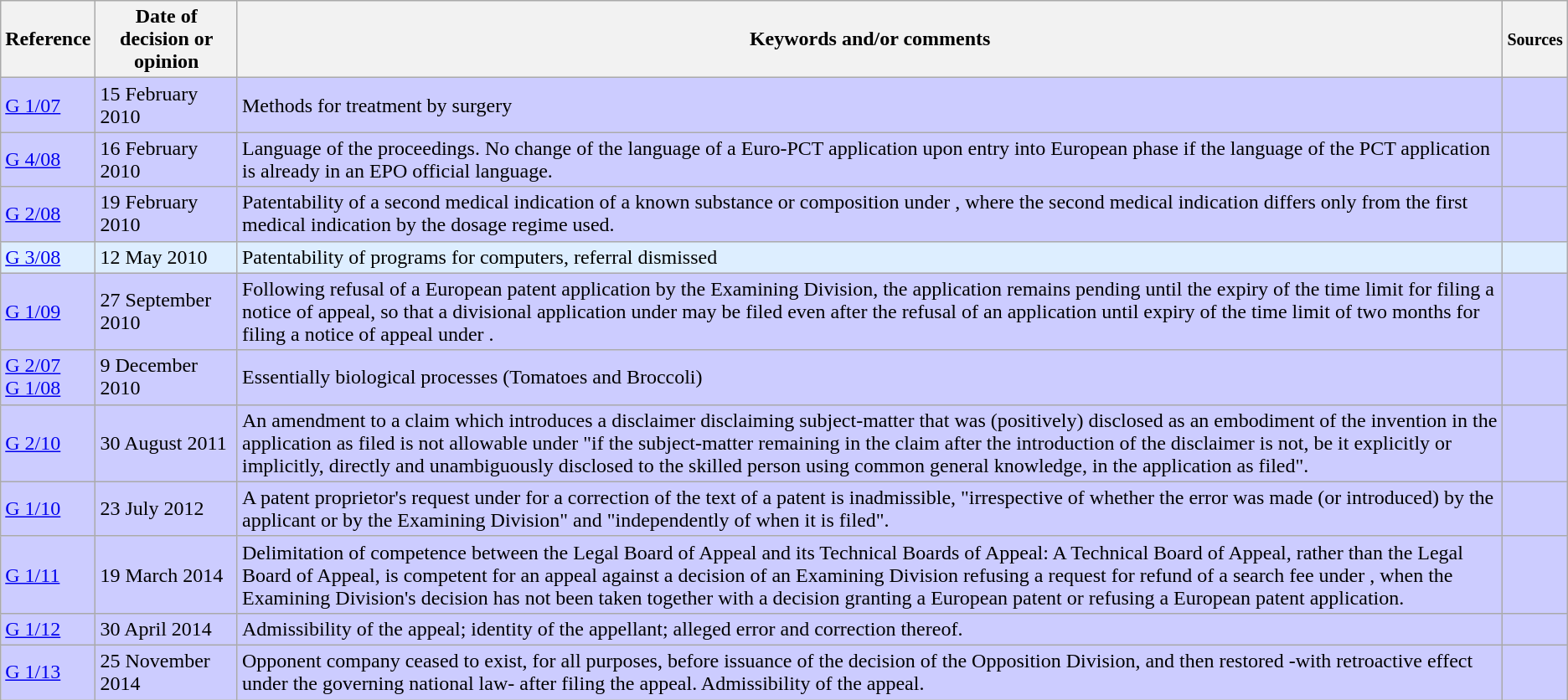<table class="wikitable">
<tr>
<th>Reference</th>
<th>Date of decision or opinion</th>
<th>Keywords and/or comments</th>
<th><small>Sources</small></th>
</tr>
<tr bgcolor="#ccccff">
<td><a href='#'>G 1/07</a></td>
<td>15 February 2010</td>
<td>Methods for treatment by surgery</td>
<td><br></td>
</tr>
<tr bgcolor="#ccccff">
<td><a href='#'>G 4/08</a></td>
<td>16 February 2010</td>
<td>Language of the proceedings. No change of the language of a Euro-PCT application upon entry into European phase if the language of the PCT application is already in an EPO official language.</td>
<td></td>
</tr>
<tr bgcolor="#ccccff">
<td><a href='#'>G 2/08</a></td>
<td>19 February 2010</td>
<td>Patentability of a second medical indication of a known substance or composition under , where the second medical indication differs only from the first medical indication by the dosage regime used.</td>
<td><br></td>
</tr>
<tr bgcolor="#ddeeff">
<td><a href='#'>G 3/08</a></td>
<td>12 May 2010</td>
<td>Patentability of programs for computers, referral dismissed</td>
<td></td>
</tr>
<tr bgcolor="#ccccff">
<td><a href='#'>G 1/09</a></td>
<td>27 September 2010</td>
<td>Following refusal of a European patent application by the Examining Division, the application remains pending until the expiry of the time limit for filing a notice of appeal, so that a divisional application under  may be filed even after the refusal of an application until expiry of the time limit of two months for filing a notice of appeal under .</td>
<td></td>
</tr>
<tr bgcolor="#ccccff">
<td><a href='#'>G 2/07</a><br><a href='#'>G 1/08</a></td>
<td>9 December 2010</td>
<td>Essentially biological processes (Tomatoes and Broccoli)</td>
<td><br></td>
</tr>
<tr bgcolor="#ccccff">
<td><a href='#'>G 2/10</a></td>
<td>30 August 2011</td>
<td>An amendment to a claim which introduces a disclaimer disclaiming subject-matter that was (positively) disclosed as an embodiment of the invention in the application as filed is not allowable under  "if the subject-matter remaining in the claim after the introduction of the disclaimer is not, be it explicitly or implicitly, directly and unambiguously disclosed to the skilled person using common general knowledge, in the application as filed".</td>
<td><br></td>
</tr>
<tr bgcolor="#ccccff">
<td><a href='#'>G 1/10</a></td>
<td>23 July 2012</td>
<td>A patent proprietor's request under  for a correction of the text of a patent is inadmissible, "irrespective of whether the error was made (or introduced) by the applicant or by the Examining Division" and "independently of when it is filed".</td>
<td> </td>
</tr>
<tr bgcolor="#ccccff">
<td><a href='#'>G 1/11</a></td>
<td>19 March 2014</td>
<td>Delimitation of competence between the Legal Board of Appeal and its Technical Boards of Appeal: A Technical Board of Appeal, rather than the Legal Board of Appeal, is competent for an appeal against a decision of an Examining Division refusing a request for refund of a search fee under , when the Examining Division's decision has not been taken together with a decision granting a European patent or refusing a European patent application.</td>
<td></td>
</tr>
<tr bgcolor="#ccccff">
<td><a href='#'>G 1/12</a></td>
<td>30 April 2014</td>
<td>Admissibility of the appeal; identity of the appellant; alleged error and correction thereof.</td>
<td><br></td>
</tr>
<tr bgcolor="#ccccff">
<td><a href='#'>G 1/13</a></td>
<td>25 November 2014</td>
<td>Opponent company ceased to exist, for all purposes, before issuance of the decision of the Opposition Division, and then restored -with retroactive effect under the governing national law- after filing the appeal. Admissibility of the appeal.</td>
<td></td>
</tr>
</table>
